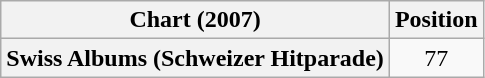<table class="wikitable plainrowheaders" style="text-align:center">
<tr>
<th scope="col">Chart (2007)</th>
<th scope="col">Position</th>
</tr>
<tr>
<th scope="row">Swiss Albums (Schweizer Hitparade)</th>
<td>77</td>
</tr>
</table>
